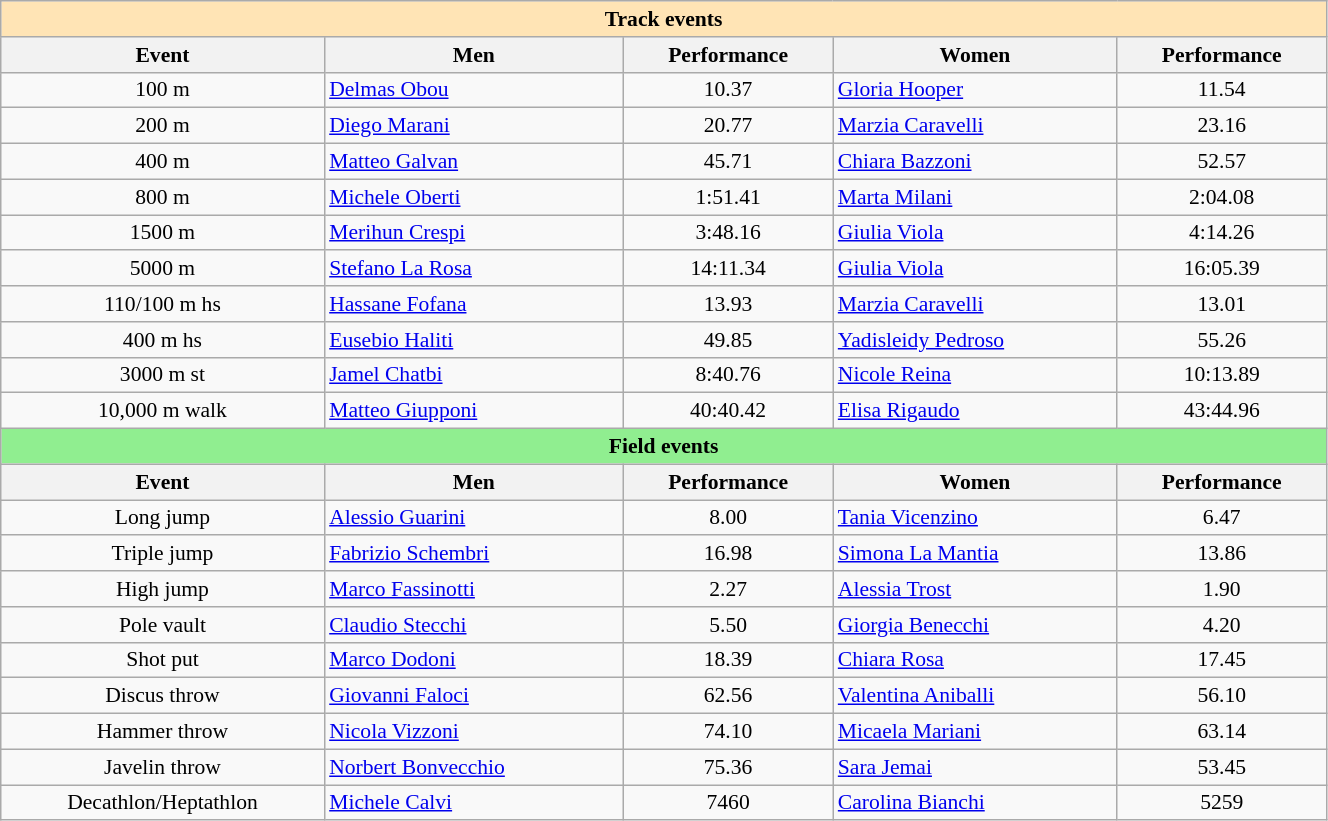<table class="wikitable" width=70% style="font-size:90%; text-align:center;">
<tr bgcolor=moccasin>
<td align=center colspan=5><strong>Track events</strong></td>
</tr>
<tr>
<th>Event</th>
<th>Men</th>
<th>Performance</th>
<th>Women</th>
<th>Performance</th>
</tr>
<tr>
<td>100 m</td>
<td align=left><a href='#'>Delmas Obou</a></td>
<td>10.37</td>
<td align=left><a href='#'>Gloria Hooper</a></td>
<td>11.54</td>
</tr>
<tr>
<td>200 m</td>
<td align=left><a href='#'>Diego Marani</a></td>
<td>20.77</td>
<td align=left><a href='#'>Marzia Caravelli</a></td>
<td>23.16</td>
</tr>
<tr>
<td>400 m</td>
<td align=left><a href='#'>Matteo Galvan</a></td>
<td>45.71</td>
<td align=left><a href='#'>Chiara Bazzoni</a></td>
<td>52.57</td>
</tr>
<tr>
<td>800 m</td>
<td align=left><a href='#'>Michele Oberti</a></td>
<td>1:51.41</td>
<td align=left><a href='#'>Marta Milani</a></td>
<td>2:04.08</td>
</tr>
<tr>
<td>1500 m</td>
<td align=left><a href='#'>Merihun Crespi</a></td>
<td>3:48.16</td>
<td align=left><a href='#'>Giulia Viola</a></td>
<td>4:14.26</td>
</tr>
<tr>
<td>5000 m</td>
<td align=left><a href='#'>Stefano La Rosa</a></td>
<td>14:11.34</td>
<td align=left><a href='#'>Giulia Viola</a></td>
<td>16:05.39</td>
</tr>
<tr>
<td>110/100 m hs</td>
<td align=left><a href='#'>Hassane Fofana</a></td>
<td>13.93</td>
<td align=left><a href='#'>Marzia Caravelli</a></td>
<td>13.01</td>
</tr>
<tr>
<td>400 m hs</td>
<td align=left><a href='#'>Eusebio Haliti</a></td>
<td>49.85</td>
<td align=left><a href='#'>Yadisleidy Pedroso</a></td>
<td>55.26</td>
</tr>
<tr>
<td>3000 m st</td>
<td align=left><a href='#'>Jamel Chatbi</a></td>
<td>8:40.76</td>
<td align=left><a href='#'>Nicole Reina</a></td>
<td>10:13.89</td>
</tr>
<tr>
<td>10,000 m walk</td>
<td align=left><a href='#'>Matteo Giupponi</a></td>
<td>40:40.42</td>
<td align=left><a href='#'>Elisa Rigaudo</a></td>
<td>43:44.96</td>
</tr>
<tr bgcolor=lightgreen>
<td align=center colspan=5><strong>Field events</strong></td>
</tr>
<tr>
<th>Event</th>
<th>Men</th>
<th>Performance</th>
<th>Women</th>
<th>Performance</th>
</tr>
<tr>
<td>Long jump</td>
<td align=left><a href='#'>Alessio Guarini</a></td>
<td>8.00</td>
<td align=left><a href='#'>Tania Vicenzino</a></td>
<td>6.47</td>
</tr>
<tr>
<td>Triple jump</td>
<td align=left><a href='#'>Fabrizio Schembri</a></td>
<td>16.98</td>
<td align=left><a href='#'>Simona La Mantia</a></td>
<td>13.86</td>
</tr>
<tr>
<td>High jump</td>
<td align=left><a href='#'>Marco Fassinotti</a></td>
<td>2.27</td>
<td align="left"><a href='#'>Alessia Trost</a></td>
<td>1.90</td>
</tr>
<tr>
<td>Pole vault</td>
<td align=left><a href='#'>Claudio Stecchi</a></td>
<td>5.50</td>
<td align=left><a href='#'>Giorgia Benecchi</a></td>
<td>4.20</td>
</tr>
<tr>
<td>Shot put</td>
<td align="left"><a href='#'>Marco Dodoni</a></td>
<td>18.39</td>
<td align=left><a href='#'>Chiara Rosa</a></td>
<td>17.45</td>
</tr>
<tr>
<td>Discus throw</td>
<td align=left><a href='#'>Giovanni Faloci</a></td>
<td>62.56</td>
<td align=left><a href='#'>Valentina Aniballi</a></td>
<td>56.10</td>
</tr>
<tr>
<td>Hammer throw</td>
<td align=left><a href='#'>Nicola Vizzoni</a></td>
<td>74.10</td>
<td align=left><a href='#'>Micaela Mariani</a></td>
<td>63.14</td>
</tr>
<tr>
<td>Javelin throw</td>
<td align=left><a href='#'>Norbert Bonvecchio</a></td>
<td>75.36</td>
<td align=left><a href='#'>Sara Jemai</a></td>
<td>53.45</td>
</tr>
<tr>
<td>Decathlon/Heptathlon</td>
<td align=left><a href='#'>Michele Calvi</a></td>
<td>7460</td>
<td align=left><a href='#'>Carolina Bianchi</a></td>
<td>5259</td>
</tr>
</table>
